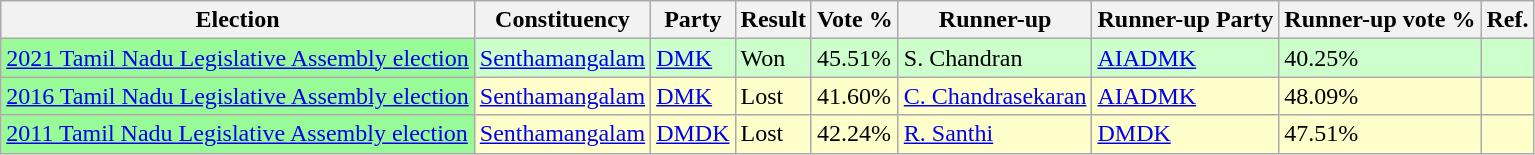<table class="wikitable">
<tr>
<th>Election</th>
<th>Constituency</th>
<th>Party</th>
<th>Result</th>
<th>Vote %</th>
<th>Runner-up</th>
<th>Runner-up Party</th>
<th>Runner-up vote %</th>
<th>Ref.</th>
</tr>
<tr style="background:#cfc;">
<td bgcolor=#98FB98><a href='#'>2021 Tamil Nadu Legislative Assembly election</a></td>
<td><a href='#'>Senthamangalam</a></td>
<td><a href='#'>DMK</a></td>
<td>Won</td>
<td>45.51%</td>
<td>S. Chandran</td>
<td><a href='#'>AIADMK</a></td>
<td>40.25%</td>
<td></td>
</tr>
<tr style="background:#ffc;">
<td bgcolor=#98FB98><a href='#'>2016 Tamil Nadu Legislative Assembly election</a></td>
<td><a href='#'>Senthamangalam</a></td>
<td><a href='#'>DMK</a></td>
<td>Lost</td>
<td>41.60%</td>
<td><a href='#'>C. Chandrasekaran</a></td>
<td><a href='#'>AIADMK</a></td>
<td>48.09%</td>
<td></td>
</tr>
<tr style="background:#ffc;">
<td bgcolor=#98FB98><a href='#'>2011 Tamil Nadu Legislative Assembly election</a></td>
<td><a href='#'>Senthamangalam</a></td>
<td><a href='#'>DMDK</a></td>
<td>Lost</td>
<td>42.24%</td>
<td><a href='#'>R. Santhi</a></td>
<td><a href='#'>DMDK</a></td>
<td>47.51%</td>
<td></td>
</tr>
</table>
